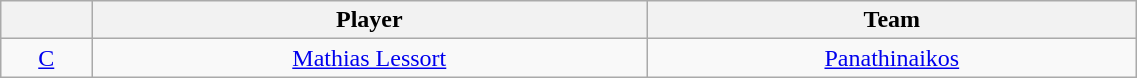<table class="wikitable" style="text-align: center;" width="60%">
<tr>
<th style="text-align:center;"></th>
<th style="text-align:center;">Player</th>
<th style="text-align:center;">Team</th>
</tr>
<tr>
<td style="text-align:center;"><a href='#'>C</a></td>
<td> <a href='#'>Mathias Lessort</a></td>
<td><a href='#'>Panathinaikos</a></td>
</tr>
</table>
